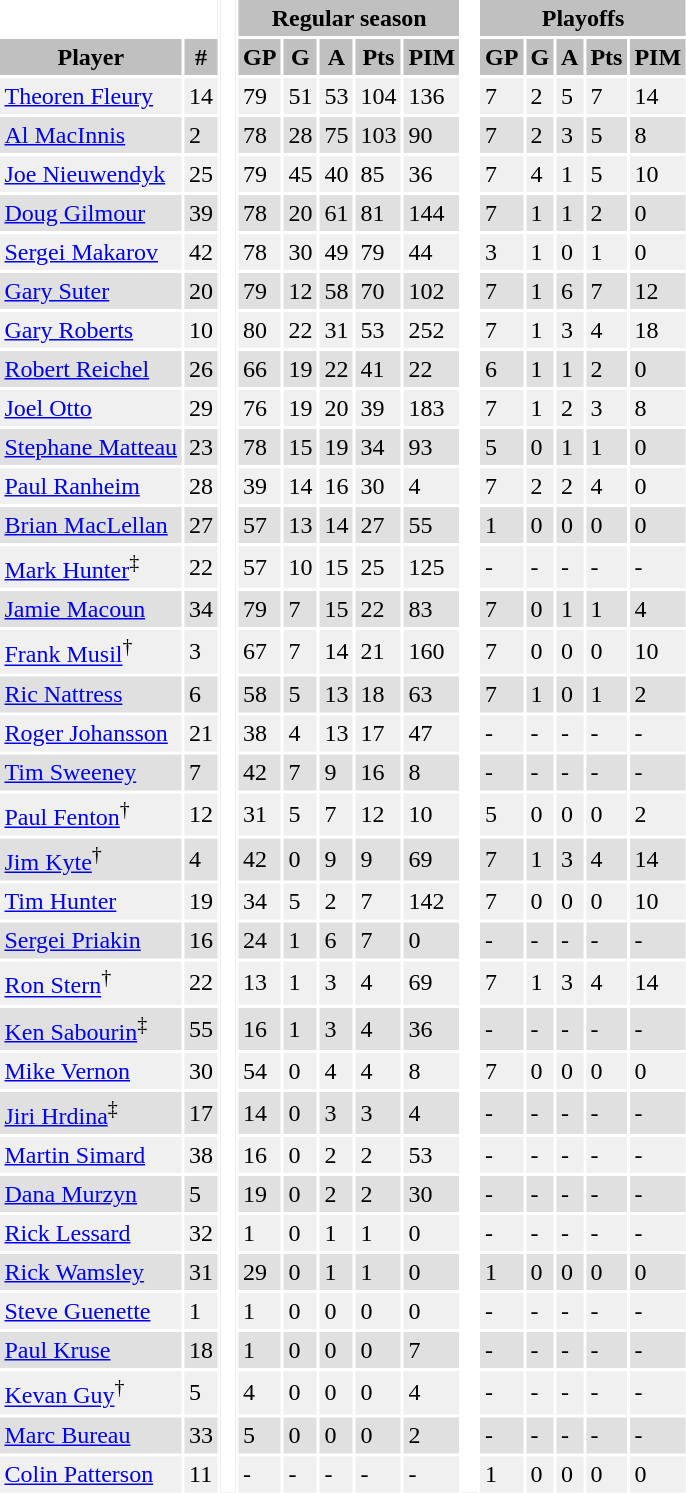<table BORDER="0" CELLPADDING="3" CELLSPACING="2" ID="Table1">
<tr ALIGN="center" bgcolor="#c0c0c0">
<th ALIGN="center" colspan="2" bgcolor="#ffffff"> </th>
<th ALIGN="center" rowspan="99" bgcolor="#ffffff"> </th>
<th ALIGN="center" colspan="5">Regular season</th>
<th ALIGN="center" rowspan="99" bgcolor="#ffffff"> </th>
<th ALIGN="center" colspan="5">Playoffs</th>
</tr>
<tr ALIGN="center" bgcolor="#c0c0c0">
<th ALIGN="center">Player</th>
<th ALIGN="center">#</th>
<th ALIGN="center">GP</th>
<th ALIGN="center">G</th>
<th ALIGN="center">A</th>
<th ALIGN="center">Pts</th>
<th ALIGN="center">PIM</th>
<th ALIGN="center">GP</th>
<th ALIGN="center">G</th>
<th ALIGN="center">A</th>
<th ALIGN="center">Pts</th>
<th ALIGN="center">PIM</th>
</tr>
<tr bgcolor="#f0f0f0">
<td><a href='#'>Theoren Fleury</a></td>
<td>14</td>
<td>79</td>
<td>51</td>
<td>53</td>
<td>104</td>
<td>136</td>
<td>7</td>
<td>2</td>
<td>5</td>
<td>7</td>
<td>14</td>
</tr>
<tr bgcolor="#e0e0e0">
<td><a href='#'>Al MacInnis</a></td>
<td>2</td>
<td>78</td>
<td>28</td>
<td>75</td>
<td>103</td>
<td>90</td>
<td>7</td>
<td>2</td>
<td>3</td>
<td>5</td>
<td>8</td>
</tr>
<tr bgcolor="#f0f0f0">
<td><a href='#'>Joe Nieuwendyk</a></td>
<td>25</td>
<td>79</td>
<td>45</td>
<td>40</td>
<td>85</td>
<td>36</td>
<td>7</td>
<td>4</td>
<td>1</td>
<td>5</td>
<td>10</td>
</tr>
<tr bgcolor="#e0e0e0">
<td><a href='#'>Doug Gilmour</a></td>
<td>39</td>
<td>78</td>
<td>20</td>
<td>61</td>
<td>81</td>
<td>144</td>
<td>7</td>
<td>1</td>
<td>1</td>
<td>2</td>
<td>0</td>
</tr>
<tr bgcolor="#f0f0f0">
<td><a href='#'>Sergei Makarov</a></td>
<td>42</td>
<td>78</td>
<td>30</td>
<td>49</td>
<td>79</td>
<td>44</td>
<td>3</td>
<td>1</td>
<td>0</td>
<td>1</td>
<td>0</td>
</tr>
<tr bgcolor="#e0e0e0">
<td><a href='#'>Gary Suter</a></td>
<td>20</td>
<td>79</td>
<td>12</td>
<td>58</td>
<td>70</td>
<td>102</td>
<td>7</td>
<td>1</td>
<td>6</td>
<td>7</td>
<td>12</td>
</tr>
<tr bgcolor="#f0f0f0">
<td><a href='#'>Gary Roberts</a></td>
<td>10</td>
<td>80</td>
<td>22</td>
<td>31</td>
<td>53</td>
<td>252</td>
<td>7</td>
<td>1</td>
<td>3</td>
<td>4</td>
<td>18</td>
</tr>
<tr bgcolor="#e0e0e0">
<td><a href='#'>Robert Reichel</a></td>
<td>26</td>
<td>66</td>
<td>19</td>
<td>22</td>
<td>41</td>
<td>22</td>
<td>6</td>
<td>1</td>
<td>1</td>
<td>2</td>
<td>0</td>
</tr>
<tr bgcolor="#f0f0f0">
<td><a href='#'>Joel Otto</a></td>
<td>29</td>
<td>76</td>
<td>19</td>
<td>20</td>
<td>39</td>
<td>183</td>
<td>7</td>
<td>1</td>
<td>2</td>
<td>3</td>
<td>8</td>
</tr>
<tr bgcolor="#e0e0e0">
<td><a href='#'>Stephane Matteau</a></td>
<td>23</td>
<td>78</td>
<td>15</td>
<td>19</td>
<td>34</td>
<td>93</td>
<td>5</td>
<td>0</td>
<td>1</td>
<td>1</td>
<td>0</td>
</tr>
<tr bgcolor="#f0f0f0">
<td><a href='#'>Paul Ranheim</a></td>
<td>28</td>
<td>39</td>
<td>14</td>
<td>16</td>
<td>30</td>
<td>4</td>
<td>7</td>
<td>2</td>
<td>2</td>
<td>4</td>
<td>0</td>
</tr>
<tr bgcolor="#e0e0e0">
<td><a href='#'>Brian MacLellan</a></td>
<td>27</td>
<td>57</td>
<td>13</td>
<td>14</td>
<td>27</td>
<td>55</td>
<td>1</td>
<td>0</td>
<td>0</td>
<td>0</td>
<td>0</td>
</tr>
<tr bgcolor="#f0f0f0">
<td><a href='#'>Mark Hunter</a><sup>‡</sup></td>
<td>22</td>
<td>57</td>
<td>10</td>
<td>15</td>
<td>25</td>
<td>125</td>
<td>-</td>
<td>-</td>
<td>-</td>
<td>-</td>
<td>-</td>
</tr>
<tr bgcolor="#e0e0e0">
<td><a href='#'>Jamie Macoun</a></td>
<td>34</td>
<td>79</td>
<td>7</td>
<td>15</td>
<td>22</td>
<td>83</td>
<td>7</td>
<td>0</td>
<td>1</td>
<td>1</td>
<td>4</td>
</tr>
<tr bgcolor="#f0f0f0">
<td><a href='#'>Frank Musil</a><sup>†</sup></td>
<td>3</td>
<td>67</td>
<td>7</td>
<td>14</td>
<td>21</td>
<td>160</td>
<td>7</td>
<td>0</td>
<td>0</td>
<td>0</td>
<td>10</td>
</tr>
<tr bgcolor="#e0e0e0">
<td><a href='#'>Ric Nattress</a></td>
<td>6</td>
<td>58</td>
<td>5</td>
<td>13</td>
<td>18</td>
<td>63</td>
<td>7</td>
<td>1</td>
<td>0</td>
<td>1</td>
<td>2</td>
</tr>
<tr bgcolor="#f0f0f0">
<td><a href='#'>Roger Johansson</a></td>
<td>21</td>
<td>38</td>
<td>4</td>
<td>13</td>
<td>17</td>
<td>47</td>
<td>-</td>
<td>-</td>
<td>-</td>
<td>-</td>
<td>-</td>
</tr>
<tr bgcolor="#e0e0e0">
<td><a href='#'>Tim Sweeney</a></td>
<td>7</td>
<td>42</td>
<td>7</td>
<td>9</td>
<td>16</td>
<td>8</td>
<td>-</td>
<td>-</td>
<td>-</td>
<td>-</td>
<td>-</td>
</tr>
<tr bgcolor="#f0f0f0">
<td><a href='#'>Paul Fenton</a><sup>†</sup></td>
<td>12</td>
<td>31</td>
<td>5</td>
<td>7</td>
<td>12</td>
<td>10</td>
<td>5</td>
<td>0</td>
<td>0</td>
<td>0</td>
<td>2</td>
</tr>
<tr bgcolor="#e0e0e0">
<td><a href='#'>Jim Kyte</a><sup>†</sup></td>
<td>4</td>
<td>42</td>
<td>0</td>
<td>9</td>
<td>9</td>
<td>69</td>
<td>7</td>
<td>1</td>
<td>3</td>
<td>4</td>
<td>14</td>
</tr>
<tr bgcolor="#f0f0f0">
<td><a href='#'>Tim Hunter</a></td>
<td>19</td>
<td>34</td>
<td>5</td>
<td>2</td>
<td>7</td>
<td>142</td>
<td>7</td>
<td>0</td>
<td>0</td>
<td>0</td>
<td>10</td>
</tr>
<tr bgcolor="#e0e0e0">
<td><a href='#'>Sergei Priakin</a></td>
<td>16</td>
<td>24</td>
<td>1</td>
<td>6</td>
<td>7</td>
<td>0</td>
<td>-</td>
<td>-</td>
<td>-</td>
<td>-</td>
<td>-</td>
</tr>
<tr bgcolor="#f0f0f0">
<td><a href='#'>Ron Stern</a><sup>†</sup></td>
<td>22</td>
<td>13</td>
<td>1</td>
<td>3</td>
<td>4</td>
<td>69</td>
<td>7</td>
<td>1</td>
<td>3</td>
<td>4</td>
<td>14</td>
</tr>
<tr bgcolor="#e0e0e0">
<td><a href='#'>Ken Sabourin</a><sup>‡</sup></td>
<td>55</td>
<td>16</td>
<td>1</td>
<td>3</td>
<td>4</td>
<td>36</td>
<td>-</td>
<td>-</td>
<td>-</td>
<td>-</td>
<td>-</td>
</tr>
<tr bgcolor="#f0f0f0">
<td><a href='#'>Mike Vernon</a></td>
<td>30</td>
<td>54</td>
<td>0</td>
<td>4</td>
<td>4</td>
<td>8</td>
<td>7</td>
<td>0</td>
<td>0</td>
<td>0</td>
<td>0</td>
</tr>
<tr bgcolor="#e0e0e0">
<td><a href='#'>Jiri Hrdina</a><sup>‡</sup></td>
<td>17</td>
<td>14</td>
<td>0</td>
<td>3</td>
<td>3</td>
<td>4</td>
<td>-</td>
<td>-</td>
<td>-</td>
<td>-</td>
<td>-</td>
</tr>
<tr bgcolor="#f0f0f0">
<td><a href='#'>Martin Simard</a></td>
<td>38</td>
<td>16</td>
<td>0</td>
<td>2</td>
<td>2</td>
<td>53</td>
<td>-</td>
<td>-</td>
<td>-</td>
<td>-</td>
<td>-</td>
</tr>
<tr bgcolor="#e0e0e0">
<td><a href='#'>Dana Murzyn</a></td>
<td>5</td>
<td>19</td>
<td>0</td>
<td>2</td>
<td>2</td>
<td>30</td>
<td>-</td>
<td>-</td>
<td>-</td>
<td>-</td>
<td>-</td>
</tr>
<tr bgcolor="#f0f0f0">
<td><a href='#'>Rick Lessard</a></td>
<td>32</td>
<td>1</td>
<td>0</td>
<td>1</td>
<td>1</td>
<td>0</td>
<td>-</td>
<td>-</td>
<td>-</td>
<td>-</td>
<td>-</td>
</tr>
<tr bgcolor="#e0e0e0">
<td><a href='#'>Rick Wamsley</a></td>
<td>31</td>
<td>29</td>
<td>0</td>
<td>1</td>
<td>1</td>
<td>0</td>
<td>1</td>
<td>0</td>
<td>0</td>
<td>0</td>
<td>0</td>
</tr>
<tr bgcolor="#f0f0f0">
<td><a href='#'>Steve Guenette</a></td>
<td>1</td>
<td>1</td>
<td>0</td>
<td>0</td>
<td>0</td>
<td>0</td>
<td>-</td>
<td>-</td>
<td>-</td>
<td>-</td>
<td>-</td>
</tr>
<tr bgcolor="#e0e0e0">
<td><a href='#'>Paul Kruse</a></td>
<td>18</td>
<td>1</td>
<td>0</td>
<td>0</td>
<td>0</td>
<td>7</td>
<td>-</td>
<td>-</td>
<td>-</td>
<td>-</td>
<td>-</td>
</tr>
<tr bgcolor="#f0f0f0">
<td><a href='#'>Kevan Guy</a><sup>†</sup></td>
<td>5</td>
<td>4</td>
<td>0</td>
<td>0</td>
<td>0</td>
<td>4</td>
<td>-</td>
<td>-</td>
<td>-</td>
<td>-</td>
<td>-</td>
</tr>
<tr bgcolor="#e0e0e0">
<td><a href='#'>Marc Bureau</a></td>
<td>33</td>
<td>5</td>
<td>0</td>
<td>0</td>
<td>0</td>
<td>2</td>
<td>-</td>
<td>-</td>
<td>-</td>
<td>-</td>
<td>-</td>
</tr>
<tr bgcolor="#f0f0f0">
<td><a href='#'>Colin Patterson</a></td>
<td>11</td>
<td>-</td>
<td>-</td>
<td>-</td>
<td>-</td>
<td>-</td>
<td>1</td>
<td>0</td>
<td>0</td>
<td>0</td>
<td>0</td>
</tr>
</table>
